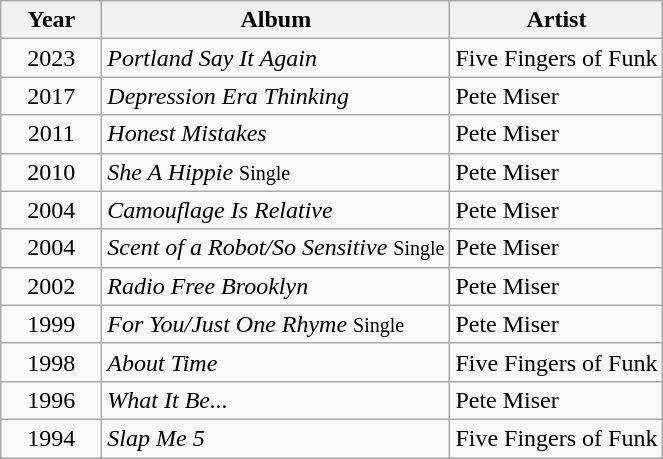<table class="wikitable">
<tr>
<th align="center" valign="top" width="60">Year</th>
<th align="left" valign="top">Album</th>
<th align="left" valign="top">Artist</th>
</tr>
<tr>
<td align="center" valign="top">2023</td>
<td align="left" valign="top"><em>Portland Say It Again</em></td>
<td align="left" valign="top">Five Fingers of Funk</td>
</tr>
<tr>
<td align="center" valign="top">2017</td>
<td align="left" valign="top"><em>Depression Era Thinking</em> <small></small></td>
<td align="left" valign="top">Pete Miser</td>
</tr>
<tr>
<td align="center" valign="top">2011</td>
<td align="left" valign="top"><em>Honest Mistakes</em> <small></small></td>
<td align="left" valign="top">Pete Miser</td>
</tr>
<tr>
<td align="center" valign="top">2010</td>
<td align="left" valign="top"><em>She A Hippie</em> <small>Single</small></td>
<td align="left" valign="top">Pete Miser</td>
</tr>
<tr>
<td align="center" valign="top">2004</td>
<td align="left" valign="top"><em>Camouflage Is Relative</em> <small></small></td>
<td align="left" valign="top">Pete Miser</td>
</tr>
<tr>
<td align="center" valign="top">2004</td>
<td align="left" valign="top"><em>Scent of a Robot/So Sensitive</em> <small>Single</small></td>
<td align="left" valign="top">Pete Miser</td>
</tr>
<tr>
<td align="center" valign="top">2002</td>
<td align="left" valign="top"><em>Radio Free Brooklyn</em></td>
<td align="left" valign="top">Pete Miser</td>
</tr>
<tr>
<td align="center" valign="top">1999</td>
<td align="left" valign="top"><em>For You/Just One Rhyme</em> <small>Single</small></td>
<td align="left" valign="top">Pete Miser</td>
</tr>
<tr>
<td align="center" valign="top">1998</td>
<td align="left" valign="top"><em>About Time</em></td>
<td align="left" valign="top">Five Fingers of Funk</td>
</tr>
<tr>
<td align="center" valign="top">1996</td>
<td align="left" valign="top"><em>What It Be...</em></td>
<td align="left" valign="top">Pete Miser</td>
</tr>
<tr>
<td align="center" valign="top">1994</td>
<td align="left" valign="top"><em>Slap Me 5</em></td>
<td align="left" valign="top">Five Fingers of Funk</td>
</tr>
</table>
